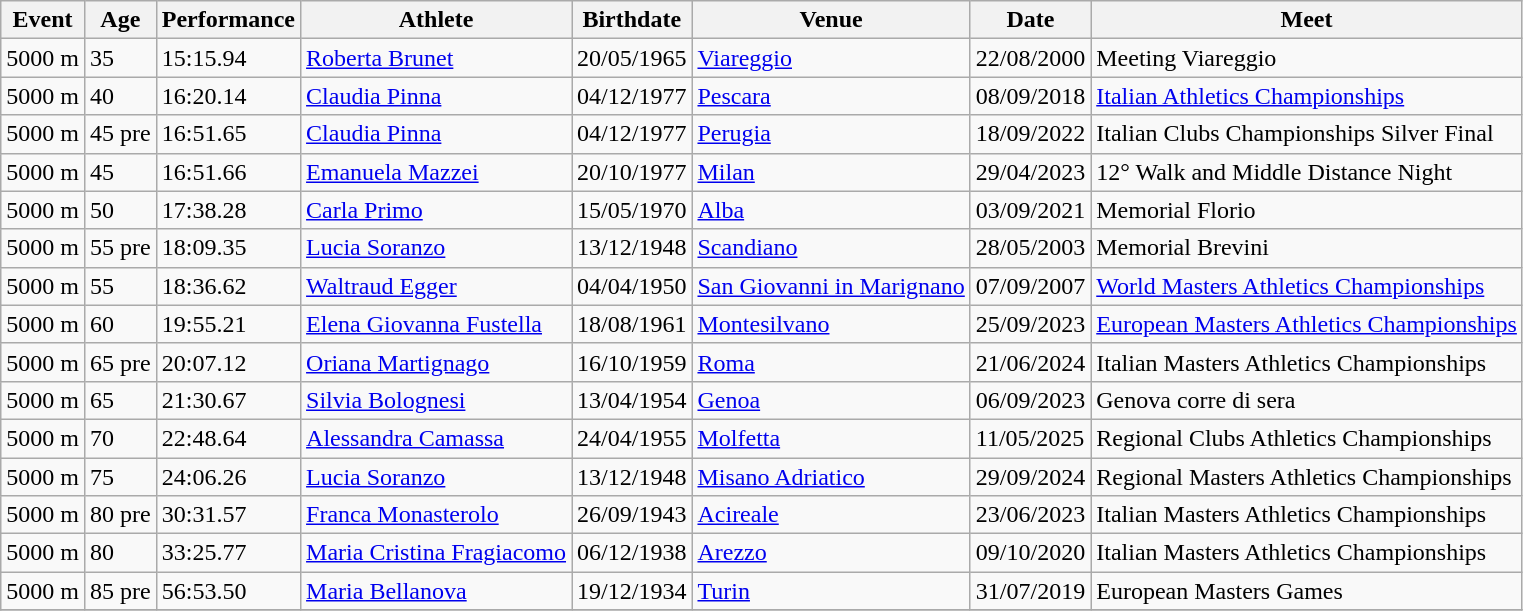<table class="wikitable" width= style="font-size:90%; text-align:center">
<tr>
<th>Event</th>
<th>Age</th>
<th>Performance</th>
<th>Athlete</th>
<th>Birthdate</th>
<th>Venue</th>
<th>Date</th>
<th>Meet</th>
</tr>
<tr>
<td>5000 m</td>
<td>35</td>
<td>15:15.94</td>
<td align=left><a href='#'>Roberta Brunet</a></td>
<td>20/05/1965</td>
<td align=left><a href='#'>Viareggio</a></td>
<td>22/08/2000</td>
<td>Meeting Viareggio</td>
</tr>
<tr>
<td>5000 m</td>
<td>40</td>
<td>16:20.14</td>
<td align=left><a href='#'>Claudia Pinna</a></td>
<td>04/12/1977</td>
<td align=left><a href='#'>Pescara</a></td>
<td>08/09/2018</td>
<td><a href='#'>Italian Athletics Championships</a></td>
</tr>
<tr>
<td>5000 m</td>
<td>45 pre</td>
<td>16:51.65</td>
<td align=left><a href='#'>Claudia Pinna</a></td>
<td>04/12/1977</td>
<td align=left><a href='#'>Perugia</a></td>
<td>18/09/2022</td>
<td>Italian Clubs Championships Silver Final</td>
</tr>
<tr>
<td>5000 m</td>
<td>45</td>
<td>16:51.66</td>
<td align=left><a href='#'>Emanuela Mazzei</a></td>
<td>20/10/1977</td>
<td align=left><a href='#'>Milan</a></td>
<td>29/04/2023</td>
<td>12° Walk and Middle Distance Night</td>
</tr>
<tr>
<td>5000 m</td>
<td>50</td>
<td>17:38.28</td>
<td align=left><a href='#'>Carla Primo</a></td>
<td>15/05/1970</td>
<td align=left><a href='#'>Alba</a></td>
<td>03/09/2021</td>
<td>Memorial Florio</td>
</tr>
<tr>
<td>5000 m</td>
<td>55 pre</td>
<td>18:09.35</td>
<td align=left><a href='#'>Lucia Soranzo</a></td>
<td>13/12/1948</td>
<td align=left><a href='#'>Scandiano</a></td>
<td>28/05/2003</td>
<td>Memorial Brevini</td>
</tr>
<tr>
<td>5000 m</td>
<td>55</td>
<td>18:36.62</td>
<td align=left><a href='#'>Waltraud Egger</a></td>
<td>04/04/1950</td>
<td align=left><a href='#'>San Giovanni in Marignano</a></td>
<td>07/09/2007</td>
<td><a href='#'>World Masters Athletics Championships</a></td>
</tr>
<tr>
<td>5000 m</td>
<td>60</td>
<td>19:55.21</td>
<td align=left><a href='#'>Elena Giovanna Fustella</a></td>
<td>18/08/1961</td>
<td align=left><a href='#'>Montesilvano</a></td>
<td>25/09/2023</td>
<td><a href='#'>European Masters Athletics Championships</a></td>
</tr>
<tr>
<td>5000 m</td>
<td>65 pre</td>
<td>20:07.12</td>
<td align=left><a href='#'>Oriana Martignago</a></td>
<td>16/10/1959</td>
<td align=left><a href='#'>Roma</a></td>
<td>21/06/2024</td>
<td>Italian Masters Athletics Championships</td>
</tr>
<tr>
<td>5000 m</td>
<td>65</td>
<td>21:30.67</td>
<td align=left><a href='#'>Silvia Bolognesi</a></td>
<td>13/04/1954</td>
<td align=left><a href='#'>Genoa</a></td>
<td>06/09/2023</td>
<td>Genova corre di sera</td>
</tr>
<tr>
<td>5000 m</td>
<td>70</td>
<td>22:48.64</td>
<td align=left><a href='#'>Alessandra Camassa</a></td>
<td>24/04/1955</td>
<td align=left><a href='#'>Molfetta</a></td>
<td>11/05/2025</td>
<td>Regional Clubs Athletics Championships</td>
</tr>
<tr>
<td>5000 m</td>
<td>75</td>
<td>24:06.26</td>
<td align=left><a href='#'>Lucia Soranzo</a></td>
<td>13/12/1948</td>
<td align=left><a href='#'>Misano Adriatico</a></td>
<td>29/09/2024</td>
<td>Regional Masters Athletics Championships</td>
</tr>
<tr>
<td>5000 m</td>
<td>80 pre</td>
<td>30:31.57</td>
<td align=left><a href='#'>Franca Monasterolo</a></td>
<td>26/09/1943</td>
<td align=left><a href='#'>Acireale</a></td>
<td>23/06/2023</td>
<td>Italian Masters Athletics Championships</td>
</tr>
<tr>
<td>5000 m</td>
<td>80</td>
<td>33:25.77</td>
<td align=left><a href='#'>Maria Cristina Fragiacomo</a></td>
<td>06/12/1938</td>
<td align=left><a href='#'>Arezzo</a></td>
<td>09/10/2020</td>
<td>Italian Masters Athletics Championships</td>
</tr>
<tr>
<td>5000 m</td>
<td>85 pre</td>
<td>56:53.50</td>
<td align=left><a href='#'>Maria Bellanova</a></td>
<td>19/12/1934</td>
<td align=left><a href='#'>Turin</a></td>
<td>31/07/2019</td>
<td>European Masters Games</td>
</tr>
<tr>
</tr>
</table>
